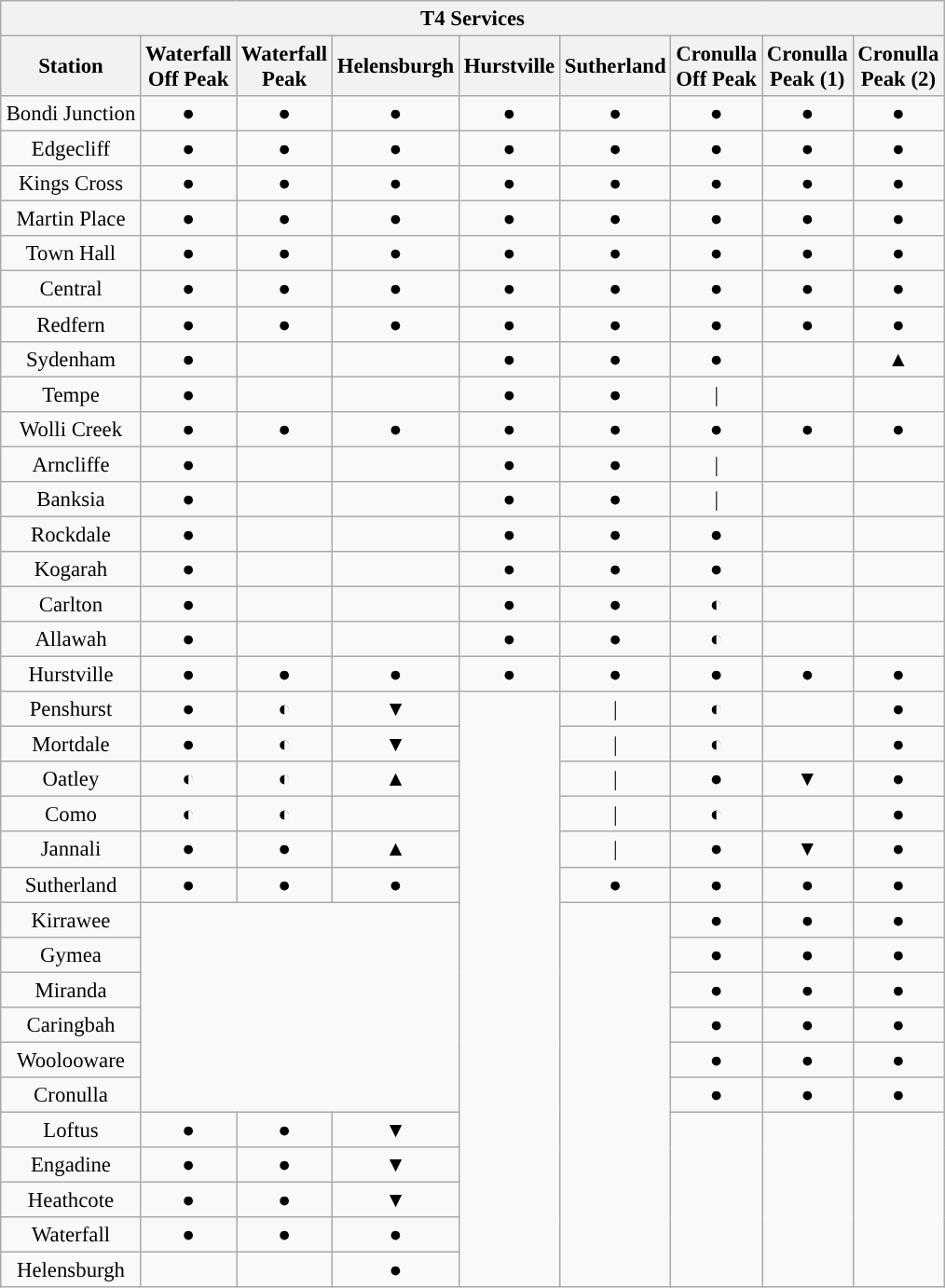<table class="wikitable" style="font-size:95%; text-align:center; margin-left: auto; margin-right: auto;">
<tr>
<th colspan="9" style="background:#"><span>T4 Services</span></th>
</tr>
<tr>
<th>Station</th>
<th>Waterfall<br>Off Peak</th>
<th>Waterfall<br>Peak</th>
<th>Helensburgh</th>
<th>Hurstville</th>
<th>Sutherland</th>
<th>Cronulla<br>Off Peak</th>
<th>Cronulla<br>Peak (1)</th>
<th>Cronulla<br>Peak (2)</th>
</tr>
<tr>
<td>Bondi Junction</td>
<td>●</td>
<td>●</td>
<td>●</td>
<td>●</td>
<td>●</td>
<td>●</td>
<td>●</td>
<td>●</td>
</tr>
<tr>
<td>Edgecliff</td>
<td>●</td>
<td>●</td>
<td>●</td>
<td>●</td>
<td>●</td>
<td>●</td>
<td>●</td>
<td>●</td>
</tr>
<tr>
<td>Kings Cross</td>
<td>●</td>
<td>●</td>
<td>●</td>
<td>●</td>
<td>●</td>
<td>●</td>
<td>●</td>
<td>●</td>
</tr>
<tr>
<td>Martin Place</td>
<td>●</td>
<td>●</td>
<td>●</td>
<td>●</td>
<td>●</td>
<td>●</td>
<td>●</td>
<td>●</td>
</tr>
<tr>
<td>Town Hall</td>
<td>●</td>
<td>●</td>
<td>●</td>
<td>●</td>
<td>●</td>
<td>●</td>
<td>●</td>
<td>●</td>
</tr>
<tr>
<td>Central</td>
<td>●</td>
<td>●</td>
<td>●</td>
<td>●</td>
<td>●</td>
<td>●</td>
<td>●</td>
<td>●</td>
</tr>
<tr>
<td>Redfern</td>
<td>●</td>
<td>●</td>
<td>●</td>
<td>●</td>
<td>●</td>
<td>●</td>
<td>●</td>
<td>●</td>
</tr>
<tr>
<td>Sydenham</td>
<td>●</td>
<td></td>
<td></td>
<td>●</td>
<td>●</td>
<td>●</td>
<td></td>
<td>▲</td>
</tr>
<tr>
<td>Tempe</td>
<td>●</td>
<td></td>
<td></td>
<td>●</td>
<td>●</td>
<td>|</td>
<td></td>
<td></td>
</tr>
<tr>
<td>Wolli Creek</td>
<td>●</td>
<td>●</td>
<td>●</td>
<td>●</td>
<td>●</td>
<td>●</td>
<td>●</td>
<td>●</td>
</tr>
<tr>
<td>Arncliffe</td>
<td>●</td>
<td></td>
<td></td>
<td>●</td>
<td>●</td>
<td>|</td>
<td></td>
<td></td>
</tr>
<tr>
<td>Banksia</td>
<td>●</td>
<td></td>
<td></td>
<td>●</td>
<td>●</td>
<td>|</td>
<td></td>
<td></td>
</tr>
<tr>
<td>Rockdale</td>
<td>●</td>
<td></td>
<td></td>
<td>●</td>
<td>●</td>
<td>●</td>
<td></td>
<td></td>
</tr>
<tr>
<td>Kogarah</td>
<td>●</td>
<td></td>
<td></td>
<td>●</td>
<td>●</td>
<td>●</td>
<td></td>
<td></td>
</tr>
<tr>
<td>Carlton</td>
<td>●</td>
<td></td>
<td></td>
<td>●</td>
<td>●</td>
<td>◐</td>
<td></td>
<td></td>
</tr>
<tr>
<td>Allawah</td>
<td>●</td>
<td></td>
<td></td>
<td>●</td>
<td>●</td>
<td>◐</td>
<td></td>
<td></td>
</tr>
<tr>
<td>Hurstville</td>
<td>●</td>
<td>●</td>
<td>●</td>
<td>●</td>
<td>●</td>
<td>●</td>
<td>●</td>
<td>●</td>
</tr>
<tr>
<td>Penshurst</td>
<td>●</td>
<td>◐</td>
<td>▼</td>
<td rowspan="17"></td>
<td>|</td>
<td>◐</td>
<td></td>
<td>●</td>
</tr>
<tr>
<td>Mortdale</td>
<td>●</td>
<td>◐</td>
<td>▼</td>
<td>|</td>
<td>◐</td>
<td></td>
<td>●</td>
</tr>
<tr>
<td>Oatley</td>
<td>◐</td>
<td>◐</td>
<td>▲</td>
<td>|</td>
<td>●</td>
<td>▼</td>
<td>●</td>
</tr>
<tr>
<td>Como</td>
<td>◐</td>
<td>◐</td>
<td></td>
<td>|</td>
<td>◐</td>
<td></td>
<td>●</td>
</tr>
<tr>
<td>Jannali</td>
<td>●</td>
<td>●</td>
<td>▲</td>
<td>|</td>
<td>●</td>
<td>▼</td>
<td>●</td>
</tr>
<tr>
<td>Sutherland</td>
<td>●</td>
<td>●</td>
<td>●</td>
<td>●</td>
<td>●</td>
<td>●</td>
<td>●</td>
</tr>
<tr>
<td>Kirrawee</td>
<td colspan="3" rowspan="6"></td>
<td rowspan="11"></td>
<td>●</td>
<td>●</td>
<td>●</td>
</tr>
<tr>
<td>Gymea</td>
<td>●</td>
<td>●</td>
<td>●</td>
</tr>
<tr>
<td>Miranda</td>
<td>●</td>
<td>●</td>
<td>●</td>
</tr>
<tr>
<td>Caringbah</td>
<td>●</td>
<td>●</td>
<td>●</td>
</tr>
<tr>
<td>Woolooware</td>
<td>●</td>
<td>●</td>
<td>●</td>
</tr>
<tr>
<td>Cronulla</td>
<td>●</td>
<td>●</td>
<td>●</td>
</tr>
<tr>
<td>Loftus</td>
<td>●</td>
<td>●</td>
<td>▼</td>
<td rowspan="5"></td>
<td rowspan="5"></td>
<td rowspan="5"></td>
</tr>
<tr>
<td>Engadine</td>
<td>●</td>
<td>●</td>
<td>▼</td>
</tr>
<tr>
<td>Heathcote</td>
<td>●</td>
<td>●</td>
<td>▼</td>
</tr>
<tr>
<td>Waterfall</td>
<td>●</td>
<td>●</td>
<td>●</td>
</tr>
<tr>
<td>Helensburgh</td>
<td></td>
<td></td>
<td>●</td>
</tr>
</table>
